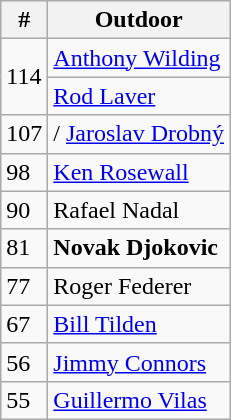<table class=wikitable style="display:inline-table;">
<tr>
<th>#</th>
<th>Outdoor</th>
</tr>
<tr>
<td rowspan="2">114</td>
<td> <a href='#'>Anthony Wilding</a></td>
</tr>
<tr>
<td> <a href='#'>Rod Laver</a></td>
</tr>
<tr>
<td>107</td>
<td>/ <a href='#'>Jaroslav Drobný</a></td>
</tr>
<tr>
<td>98</td>
<td> <a href='#'>Ken Rosewall</a></td>
</tr>
<tr>
<td>90</td>
<td> Rafael Nadal</td>
</tr>
<tr>
<td>81</td>
<td> <strong>Novak Djokovic</strong></td>
</tr>
<tr>
<td>77</td>
<td> Roger Federer</td>
</tr>
<tr>
<td>67</td>
<td> <a href='#'>Bill Tilden</a></td>
</tr>
<tr>
<td>56</td>
<td> <a href='#'>Jimmy Connors</a></td>
</tr>
<tr>
<td>55</td>
<td> <a href='#'>Guillermo Vilas</a></td>
</tr>
</table>
